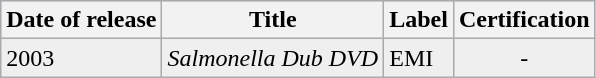<table class="wikitable"|width=100%>
<tr style="background:#9cf;">
<th>Date of release</th>
<th>Title</th>
<th>Label</th>
<th>Certification</th>
</tr>
<tr style="background:#efefef;">
<td>2003</td>
<td><em>Salmonella Dub DVD</em></td>
<td>EMI</td>
<td style="text-align:center;">-</td>
</tr>
</table>
